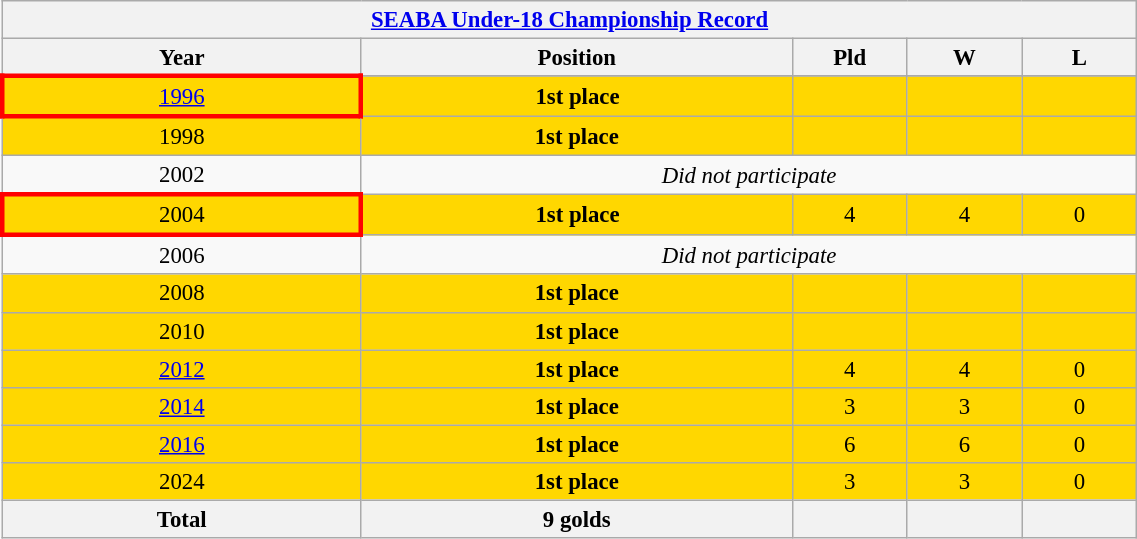<table class="wikitable collapsible autocollapse" style="text-align: center; font-size:95%;" width=60%>
<tr>
<th colspan=9><a href='#'>SEABA Under-18 Championship Record</a></th>
</tr>
<tr>
<th width=25%>Year</th>
<th width=30%>Position</th>
<th width=8%>Pld</th>
<th width=8%>W</th>
<th width=8%>L</th>
</tr>
<tr>
</tr>
<tr bgcolor=gold>
<td style="border: 3px solid red"> <a href='#'>1996</a></td>
<td><strong>1st place</strong></td>
<td></td>
<td></td>
<td></td>
</tr>
<tr bgcolor=gold>
<td> 1998</td>
<td><strong>1st place</strong></td>
<td></td>
<td></td>
<td></td>
</tr>
<tr>
<td> 2002</td>
<td colspan=4><em>Did not participate</em></td>
</tr>
<tr bgcolor=gold>
<td style="border: 3px solid red"> 2004</td>
<td><strong>1st place</strong></td>
<td>4</td>
<td>4</td>
<td>0</td>
</tr>
<tr>
<td> 2006</td>
<td colspan=4><em>Did not participate</em></td>
</tr>
<tr bgcolor=gold>
<td> 2008</td>
<td><strong>1st place</strong></td>
<td></td>
<td></td>
<td></td>
</tr>
<tr bgcolor=gold>
<td> 2010</td>
<td><strong>1st place</strong></td>
<td></td>
<td></td>
<td></td>
</tr>
<tr bgcolor=gold>
<td> <a href='#'>2012</a></td>
<td><strong>1st place</strong></td>
<td>4</td>
<td>4</td>
<td>0</td>
</tr>
<tr bgcolor=gold>
<td> <a href='#'>2014</a></td>
<td><strong>1st place</strong></td>
<td>3</td>
<td>3</td>
<td>0</td>
</tr>
<tr bgcolor=gold>
<td> <a href='#'>2016</a></td>
<td><strong>1st place</strong></td>
<td>6</td>
<td>6</td>
<td>0</td>
</tr>
<tr bgcolor=gold>
<td> 2024</td>
<td><strong>1st place</strong></td>
<td>3</td>
<td>3</td>
<td>0</td>
</tr>
<tr>
<th><strong>Total</strong></th>
<th>9 golds</th>
<th></th>
<th></th>
<th></th>
</tr>
</table>
